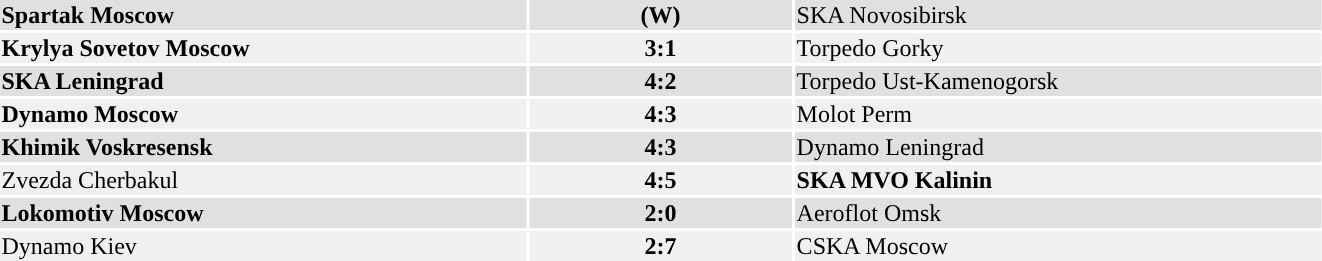<table width="70%">
<tr bgcolor="#e0e0e0">
<td style="width:40%;"><strong>Spartak Moscow</strong></td>
<th style="width:20%;"><strong>(W)</strong></th>
<td style="width:40%;">SKA Novosibirsk</td>
</tr>
<tr bgcolor="#f0f0f0">
<td><strong>Krylya Sovetov Moscow</strong></td>
<th><strong>3:1</strong></th>
<td>Torpedo Gorky</td>
</tr>
<tr bgcolor="#e0e0e0">
<td><strong>SKA Leningrad</strong></td>
<th><strong>4:2</strong></th>
<td>Torpedo Ust-Kamenogorsk</td>
</tr>
<tr bgcolor="#f0f0f0">
<td><strong>Dynamo Moscow</strong></td>
<td align="center"><strong>4:3</strong></td>
<td>Molot Perm</td>
</tr>
<tr bgcolor="#e0e0e0">
<td><strong>Khimik Voskresensk</strong></td>
<th><strong>4:3</strong></th>
<td>Dynamo Leningrad</td>
</tr>
<tr bgcolor="#f0f0f0">
<td>Zvezda Cherbakul</td>
<td align="center"><strong>4:5</strong></td>
<td><strong>SKA MVO Kalinin</strong></td>
</tr>
<tr bgcolor="#e0e0e0">
<td><strong>Lokomotiv Moscow</strong></td>
<th><strong>2:0</strong></th>
<td>Aeroflot Omsk</td>
</tr>
<tr bgcolor="#f0f0f0">
<td>Dynamo Kiev</td>
<td align="center"><strong>2:7</strong></td>
<td>CSKA Moscow</td>
</tr>
</table>
